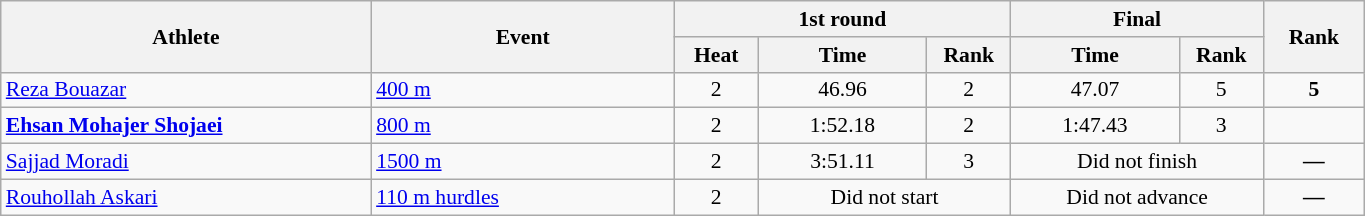<table class="wikitable" width="72%" style="text-align:center; font-size:90%">
<tr>
<th rowspan="2" width="22%">Athlete</th>
<th rowspan="2" width="18%">Event</th>
<th colspan="3" width="20%">1st round</th>
<th colspan="2" width="15%">Final</th>
<th rowspan="2" width="6%">Rank</th>
</tr>
<tr>
<th width="5%">Heat</th>
<th width="10%">Time</th>
<th>Rank</th>
<th width="10%">Time</th>
<th>Rank</th>
</tr>
<tr>
<td align="left"><a href='#'>Reza Bouazar</a></td>
<td align="left"><a href='#'>400 m</a></td>
<td>2</td>
<td>46.96</td>
<td>2 <strong></strong></td>
<td>47.07</td>
<td>5</td>
<td align=center><strong>5</strong></td>
</tr>
<tr>
<td align="left"><strong><a href='#'>Ehsan Mohajer Shojaei</a></strong></td>
<td align="left"><a href='#'>800 m</a></td>
<td>2</td>
<td>1:52.18</td>
<td>2 <strong></strong></td>
<td>1:47.43</td>
<td>3</td>
<td align=center></td>
</tr>
<tr>
<td align="left"><a href='#'>Sajjad Moradi</a></td>
<td align="left"><a href='#'>1500 m</a></td>
<td>2</td>
<td>3:51.11</td>
<td>3 <strong></strong></td>
<td colspan=2>Did not finish</td>
<td><strong>—</strong></td>
</tr>
<tr>
<td align="left"><a href='#'>Rouhollah Askari</a></td>
<td align="left"><a href='#'>110 m hurdles</a></td>
<td>2</td>
<td colspan=2>Did not start</td>
<td colspan=2>Did not advance</td>
<td><strong>—</strong></td>
</tr>
</table>
